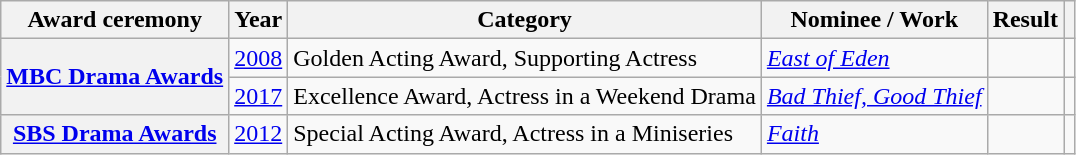<table class="wikitable plainrowheaders sortable">
<tr>
<th scope="col">Award ceremony</th>
<th scope="col">Year</th>
<th scope="col">Category </th>
<th scope="col">Nominee / Work</th>
<th scope="col">Result</th>
<th scope="col" class="unsortable"></th>
</tr>
<tr>
<th scope="row" rowspan="2"><a href='#'>MBC Drama Awards</a></th>
<td style="text-align:center"><a href='#'>2008</a></td>
<td>Golden Acting Award, Supporting Actress</td>
<td><em><a href='#'>East of Eden</a></em></td>
<td></td>
<td style="text-align:center"></td>
</tr>
<tr>
<td style="text-align:center"><a href='#'>2017</a></td>
<td>Excellence Award, Actress in a Weekend Drama</td>
<td><em><a href='#'>Bad Thief, Good Thief</a></em></td>
<td></td>
<td style="text-align:center"></td>
</tr>
<tr>
<th scope="row"><a href='#'>SBS Drama Awards</a></th>
<td style="text-align:center"><a href='#'>2012</a></td>
<td>Special Acting Award, Actress in a Miniseries</td>
<td><em><a href='#'>Faith</a></em></td>
<td></td>
<td style="text-align:center"></td>
</tr>
</table>
